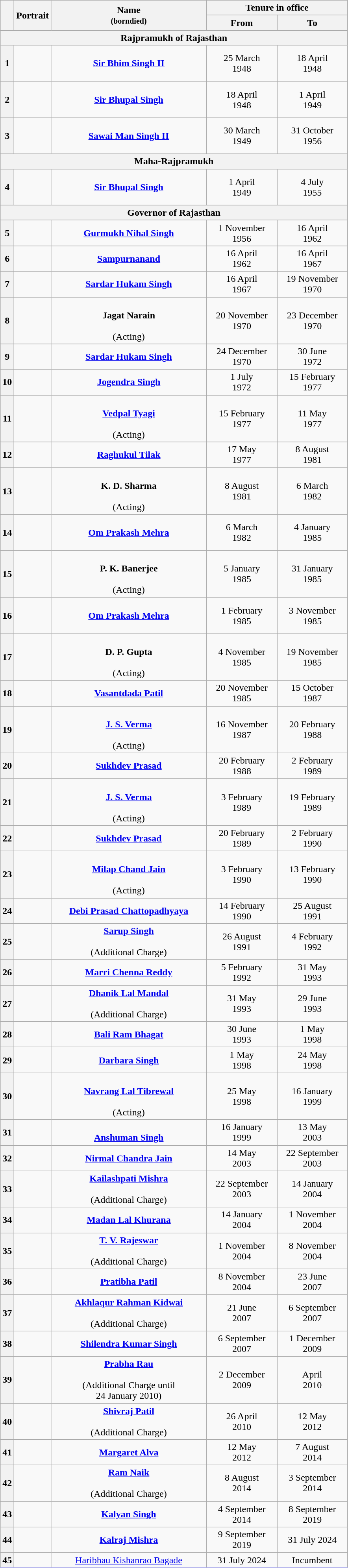<table class="wikitable" style="text-align:center; border:1px #aaf solid;">
<tr>
<th rowspan="2"></th>
<th rowspan="2">Portrait</th>
<th rowspan="2" style="width:16em">Name<br><small>(borndied)</small></th>
<th colspan="2">Tenure in office</th>
</tr>
<tr>
<th style="width:7em">From</th>
<th style="width:7em">To</th>
</tr>
<tr>
<th colspan="5">Rajpramukh of Rajasthan</th>
</tr>
<tr>
<th>1</th>
<td></td>
<td><br><strong><a href='#'>Sir Bhim Singh II</a></strong><br><br></td>
<td>25 March<br>1948</td>
<td>18 April<br>1948</td>
</tr>
<tr>
<th>2</th>
<td></td>
<td><br><strong><a href='#'>Sir Bhupal Singh</a></strong><br><br></td>
<td>18 April<br>1948</td>
<td>1 April<br>1949</td>
</tr>
<tr>
<th>3</th>
<td></td>
<td><br><strong><a href='#'>Sawai Man Singh II</a></strong><br><br></td>
<td>30 March<br>1949</td>
<td>31 October<br>1956</td>
</tr>
<tr>
<th colspan="5">Maha-Rajpramukh</th>
</tr>
<tr>
<th>4</th>
<td></td>
<td><br><strong><a href='#'>Sir Bhupal Singh</a></strong><br><br></td>
<td>1 April<br>1949</td>
<td>4 July<br>1955</td>
</tr>
<tr>
<th colspan="5">Governor of Rajasthan</th>
</tr>
<tr>
<th>5</th>
<td></td>
<td><strong><a href='#'>Gurmukh Nihal Singh</a></strong><br></td>
<td>1 November<br>1956</td>
<td>16 April<br>1962</td>
</tr>
<tr>
<th>6</th>
<td></td>
<td><strong><a href='#'>Sampurnanand</a></strong><br></td>
<td>16 April<br>1962</td>
<td>16 April<br>1967</td>
</tr>
<tr>
<th>7</th>
<td></td>
<td><strong><a href='#'>Sardar Hukam Singh</a></strong><br></td>
<td>16 April<br>1967</td>
<td>19 November<br>1970</td>
</tr>
<tr>
<th>8</th>
<td></td>
<td><br><strong>Jagat Narain</strong><br><br>(Acting)</td>
<td>20 November<br>1970</td>
<td>23 December<br>1970</td>
</tr>
<tr>
<th>9</th>
<td></td>
<td><strong><a href='#'>Sardar Hukam Singh</a></strong><br></td>
<td>24 December<br>1970</td>
<td>30 June<br>1972</td>
</tr>
<tr>
<th>10</th>
<td></td>
<td><strong><a href='#'>Jogendra Singh</a></strong><br></td>
<td>1 July<br>1972</td>
<td>15 February<br>1977</td>
</tr>
<tr>
<th>11</th>
<td></td>
<td><br><strong><a href='#'>Vedpal Tyagi</a></strong><br><br>(Acting)</td>
<td>15 February<br>1977</td>
<td>11 May<br>1977</td>
</tr>
<tr>
<th>12</th>
<td></td>
<td><strong><a href='#'>Raghukul Tilak</a></strong><br></td>
<td>17 May<br>1977</td>
<td>8 August<br>1981</td>
</tr>
<tr>
<th>13</th>
<td></td>
<td><br><strong>K. D. Sharma</strong><br><br>(Acting)</td>
<td>8 August<br>1981</td>
<td>6 March<br>1982</td>
</tr>
<tr>
<th>14</th>
<td></td>
<td><br><strong><a href='#'>Om Prakash Mehra</a></strong><br><br></td>
<td>6 March<br>1982</td>
<td>4 January<br>1985</td>
</tr>
<tr>
<th>15</th>
<td></td>
<td><br><strong>P. K. Banerjee</strong><br><br>(Acting)</td>
<td>5 January<br>1985</td>
<td>31 January<br>1985</td>
</tr>
<tr>
<th>16</th>
<td></td>
<td><br><strong><a href='#'>Om Prakash Mehra</a></strong><br><br></td>
<td>1 February<br>1985</td>
<td>3 November<br>1985</td>
</tr>
<tr>
<th>17</th>
<td></td>
<td><br><strong>D. P. Gupta</strong><br><br>(Acting)</td>
<td>4 November<br>1985</td>
<td>19 November<br>1985</td>
</tr>
<tr>
<th>18</th>
<td></td>
<td><strong><a href='#'>Vasantdada Patil</a></strong><br></td>
<td>20 November<br>1985</td>
<td>15 October<br>1987</td>
</tr>
<tr>
<th>19</th>
<td></td>
<td><br><strong><a href='#'>J. S. Verma</a></strong><br><br>(Acting)</td>
<td>16 November<br>1987</td>
<td>20 February<br>1988</td>
</tr>
<tr>
<th>20</th>
<td></td>
<td><strong><a href='#'>Sukhdev Prasad</a></strong><br></td>
<td>20 February<br>1988</td>
<td>2 February<br>1989</td>
</tr>
<tr>
<th>21</th>
<td></td>
<td><br><strong><a href='#'>J. S. Verma</a></strong><br><br>(Acting)</td>
<td>3 February<br>1989</td>
<td>19 February<br>1989</td>
</tr>
<tr>
<th>22</th>
<td></td>
<td><strong><a href='#'>Sukhdev Prasad</a></strong><br></td>
<td>20 February<br>1989</td>
<td>2 February<br>1990</td>
</tr>
<tr>
<th>23</th>
<td></td>
<td><br><strong><a href='#'>Milap Chand Jain</a></strong><br><br>(Acting)</td>
<td>3 February<br>1990</td>
<td>13 February<br>1990</td>
</tr>
<tr>
<th>24</th>
<td></td>
<td><strong><a href='#'>Debi Prasad Chattopadhyaya</a></strong><br></td>
<td>14 February<br>1990</td>
<td>25 August<br>1991</td>
</tr>
<tr>
<th>25</th>
<td></td>
<td><strong><a href='#'>Sarup Singh</a></strong><br><br>(Additional Charge)</td>
<td>26 August<br>1991</td>
<td>4 February<br>1992</td>
</tr>
<tr>
<th>26</th>
<td></td>
<td><strong><a href='#'>Marri Chenna Reddy</a></strong><br></td>
<td>5 February<br>1992</td>
<td>31 May<br>1993</td>
</tr>
<tr>
<th>27</th>
<td></td>
<td><strong><a href='#'>Dhanik Lal Mandal</a></strong><br><br>(Additional Charge)</td>
<td>31 May<br>1993</td>
<td>29 June<br>1993</td>
</tr>
<tr>
<th>28</th>
<td></td>
<td><strong><a href='#'>Bali Ram Bhagat</a></strong><br></td>
<td>30 June<br>1993</td>
<td>1 May<br>1998</td>
</tr>
<tr>
<th>29</th>
<td></td>
<td><strong><a href='#'>Darbara Singh</a></strong><br></td>
<td>1 May<br>1998</td>
<td>24 May<br>1998</td>
</tr>
<tr>
<th>30</th>
<td></td>
<td><br><strong><a href='#'>Navrang Lal Tibrewal</a></strong><br><br>(Acting)</td>
<td>25 May<br>1998</td>
<td>16 January<br>1999</td>
</tr>
<tr>
<th>31</th>
<td></td>
<td><br><strong><a href='#'>Anshuman Singh</a></strong><br></td>
<td>16 January<br>1999</td>
<td>13 May<br>2003</td>
</tr>
<tr>
<th>32</th>
<td></td>
<td><strong><a href='#'>Nirmal Chandra Jain</a></strong><br></td>
<td>14 May<br>2003</td>
<td>22 September<br>2003</td>
</tr>
<tr>
<th>33</th>
<td></td>
<td><strong><a href='#'>Kailashpati Mishra</a></strong><br><br>(Additional Charge)</td>
<td>22 September<br>2003</td>
<td>14 January<br>2004</td>
</tr>
<tr>
<th>34</th>
<td></td>
<td><strong><a href='#'>Madan Lal Khurana</a></strong><br></td>
<td>14 January<br>2004</td>
<td>1 November<br>2004</td>
</tr>
<tr>
<th>35</th>
<td></td>
<td><strong><a href='#'>T. V. Rajeswar</a></strong><br><br>(Additional Charge)</td>
<td>1 November<br>2004</td>
<td>8 November<br>2004</td>
</tr>
<tr>
<th>36</th>
<td></td>
<td><strong><a href='#'>Pratibha Patil</a></strong><br></td>
<td>8 November<br>2004</td>
<td>23 June<br>2007</td>
</tr>
<tr>
<th>37</th>
<td></td>
<td><strong><a href='#'>Akhlaqur Rahman Kidwai</a></strong><br><br>(Additional Charge)</td>
<td>21 June<br>2007</td>
<td>6 September<br>2007</td>
</tr>
<tr>
<th>38</th>
<td></td>
<td><strong><a href='#'>Shilendra Kumar Singh</a></strong><br></td>
<td>6 September<br>2007</td>
<td>1 December<br>2009</td>
</tr>
<tr>
<th>39</th>
<td></td>
<td><strong><a href='#'>Prabha Rau</a></strong><br><br>(Additional Charge until<br>24 January 2010)</td>
<td>2 December<br>2009</td>
<td>April<br>2010</td>
</tr>
<tr>
<th>40</th>
<td></td>
<td><strong><a href='#'>Shivraj Patil</a></strong><br><br>(Additional Charge)</td>
<td>26 April<br>2010</td>
<td>12 May<br>2012</td>
</tr>
<tr>
<th>41</th>
<td></td>
<td><strong><a href='#'>Margaret Alva</a></strong><br></td>
<td>12 May<br>2012</td>
<td>7 August<br>2014</td>
</tr>
<tr>
<th>42</th>
<td></td>
<td><strong><a href='#'>Ram Naik</a></strong><br><br>(Additional Charge)</td>
<td>8 August<br>2014</td>
<td>3 September<br>2014</td>
</tr>
<tr>
<th>43</th>
<td></td>
<td><strong><a href='#'>Kalyan Singh</a></strong><br></td>
<td>4 September<br>2014</td>
<td>8 September<br>2019</td>
</tr>
<tr>
<th>44</th>
<td></td>
<td><strong><a href='#'>Kalraj Mishra</a></strong><br></td>
<td>9 September<br>2019</td>
<td>31 July 2024</td>
</tr>
<tr>
<th>45</th>
<td></td>
<td><a href='#'>Haribhau Kishanrao Bagade</a><br></td>
<td>31 July 2024</td>
<td>Incumbent</td>
</tr>
<tr>
</tr>
</table>
